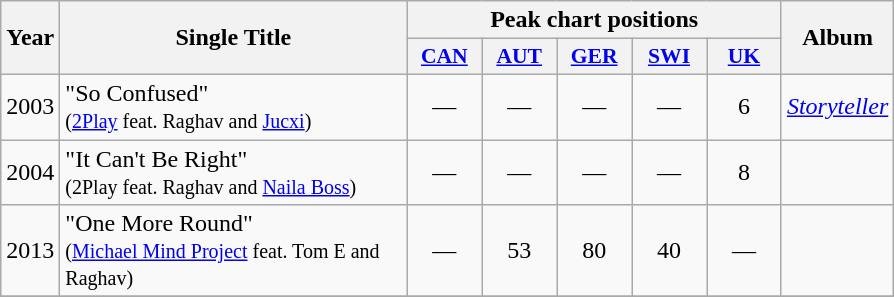<table class="wikitable plainrowheaders" style="text-align:center;">
<tr>
<th scope="col" rowspan="2">Year</th>
<th scope="col" rowspan="2" style="width:14em;">Single Title</th>
<th scope="col" colspan="5">Peak chart positions</th>
<th scope="col" rowspan="2">Album</th>
</tr>
<tr>
<th scope="col" style="width:3em;font-size:90%;"><a href='#'>CAN</a></th>
<th scope="col" style="width:3em;font-size:90%;"><a href='#'>AUT</a></th>
<th scope="col" style="width:3em;font-size:90%;"><a href='#'>GER</a></th>
<th scope="col" style="width:3em;font-size:90%;"><a href='#'>SWI</a></th>
<th scope="col" style="width:3em;font-size:90%;"><a href='#'>UK</a></th>
</tr>
<tr>
<td rowspan="1">2003</td>
<td align="left">"So Confused"<br><small> (<a href='#'>2Play</a> feat. Raghav and <a href='#'>Jucxi</a>)</small></td>
<td align="center">—</td>
<td align="center">—</td>
<td align="center">—</td>
<td align="center">—</td>
<td align="center">6</td>
<td rowspan="1"><em><a href='#'>Storyteller</a></em></td>
</tr>
<tr>
<td rowspan="1">2004</td>
<td align="left">"It Can't Be Right" <br><small>(2Play feat. Raghav and <a href='#'>Naila Boss</a>)</small></td>
<td align="center">—</td>
<td align="center">—</td>
<td align="center">—</td>
<td align="center">—</td>
<td align="center">8</td>
<td align="center"></td>
</tr>
<tr>
<td rowspan=1>2013</td>
<td align="left">"One More Round"<br><small>(<a href='#'>Michael Mind Project</a> feat. Tom E and Raghav)</small></td>
<td align="center">—</td>
<td align="center">53</td>
<td align="center">80</td>
<td align="center">40</td>
<td align="center">—</td>
<td rowspan="1"></td>
</tr>
<tr>
</tr>
</table>
